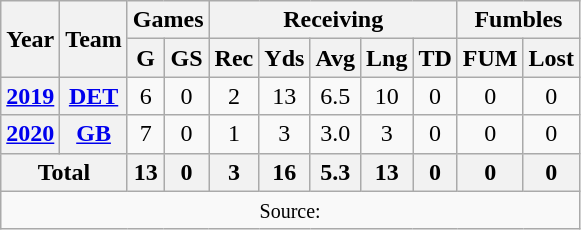<table class="wikitable" style="text-align:center">
<tr>
<th rowspan="2">Year</th>
<th rowspan="2">Team</th>
<th colspan="2">Games</th>
<th colspan="5">Receiving</th>
<th colspan="2">Fumbles</th>
</tr>
<tr>
<th>G</th>
<th>GS</th>
<th>Rec</th>
<th>Yds</th>
<th>Avg</th>
<th>Lng</th>
<th>TD</th>
<th>FUM</th>
<th>Lost</th>
</tr>
<tr>
<th><a href='#'>2019</a></th>
<th><a href='#'>DET</a></th>
<td>6</td>
<td>0</td>
<td>2</td>
<td>13</td>
<td>6.5</td>
<td>10</td>
<td>0</td>
<td>0</td>
<td>0</td>
</tr>
<tr>
<th><a href='#'>2020</a></th>
<th><a href='#'>GB</a></th>
<td>7</td>
<td>0</td>
<td>1</td>
<td>3</td>
<td>3.0</td>
<td>3</td>
<td>0</td>
<td>0</td>
<td>0</td>
</tr>
<tr>
<th colspan="2">Total</th>
<th>13</th>
<th>0</th>
<th>3</th>
<th>16</th>
<th>5.3</th>
<th>13</th>
<th>0</th>
<th>0</th>
<th>0</th>
</tr>
<tr>
<td colspan="11"><small>Source: </small></td>
</tr>
</table>
